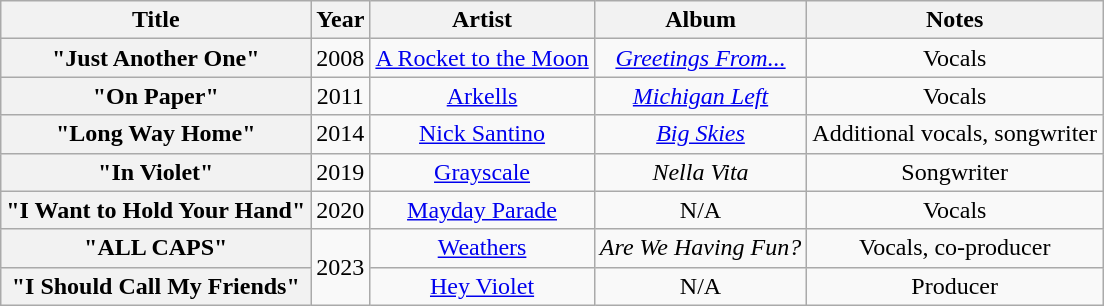<table class="wikitable plainrowheaders" style="text-align:center;" border="1">
<tr>
<th>Title</th>
<th>Year</th>
<th>Artist</th>
<th>Album</th>
<th>Notes</th>
</tr>
<tr>
<th scope="row">"Just Another One"</th>
<td>2008</td>
<td><a href='#'>A Rocket to the Moon</a></td>
<td><em><a href='#'>Greetings From...</a></em></td>
<td>Vocals</td>
</tr>
<tr>
<th scope="row">"On Paper"</th>
<td>2011</td>
<td><a href='#'>Arkells</a></td>
<td><em><a href='#'>Michigan Left</a></em></td>
<td>Vocals</td>
</tr>
<tr>
<th scope="row">"Long Way Home"</th>
<td>2014</td>
<td><a href='#'>Nick Santino</a></td>
<td><em><a href='#'>Big Skies</a></em></td>
<td>Additional vocals, songwriter</td>
</tr>
<tr>
<th scope="row">"In Violet"</th>
<td>2019</td>
<td><a href='#'>Grayscale</a></td>
<td><em>Nella Vita</em></td>
<td>Songwriter</td>
</tr>
<tr>
<th scope="row">"I Want to Hold Your Hand"</th>
<td>2020</td>
<td><a href='#'>Mayday Parade</a></td>
<td>N/A</td>
<td>Vocals</td>
</tr>
<tr>
<th scope="row">"ALL CAPS"</th>
<td rowspan="2">2023</td>
<td><a href='#'>Weathers</a></td>
<td><em>Are We Having Fun?</em></td>
<td>Vocals, co-producer</td>
</tr>
<tr>
<th scope="row">"I Should Call My Friends"</th>
<td><a href='#'>Hey Violet</a></td>
<td>N/A</td>
<td>Producer</td>
</tr>
</table>
